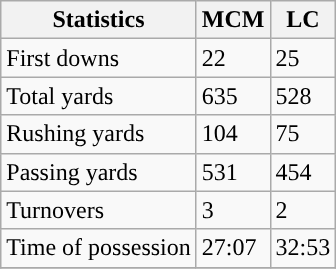<table class="wikitable">
<tr>
<th>Statistics</th>
<th>MCM</th>
<th>LC</th>
</tr>
<tr>
<td>First downs</td>
<td>22</td>
<td>25</td>
</tr>
<tr>
<td>Total yards</td>
<td>635</td>
<td>528</td>
</tr>
<tr>
<td>Rushing yards</td>
<td>104</td>
<td>75</td>
</tr>
<tr>
<td>Passing yards</td>
<td>531</td>
<td>454</td>
</tr>
<tr>
<td>Turnovers</td>
<td>3</td>
<td>2</td>
</tr>
<tr>
<td>Time of possession</td>
<td>27:07</td>
<td>32:53</td>
</tr>
<tr>
</tr>
</table>
